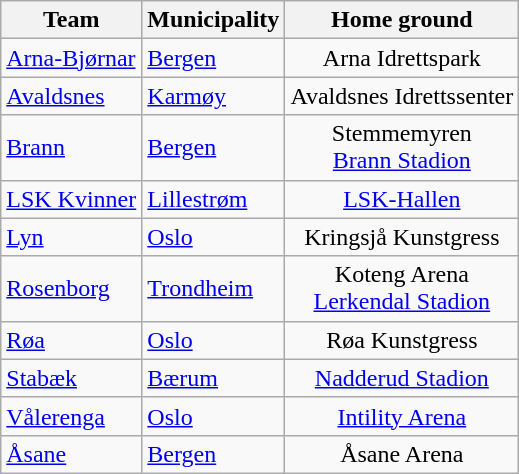<table class="wikitable sortable" style="text-align:center;">
<tr>
<th>Team</th>
<th>Municipality</th>
<th>Home ground</th>
</tr>
<tr>
<td style="text-align:left"><a href='#'>Arna-Bjørnar</a></td>
<td style="text-align:left"><a href='#'>Bergen</a></td>
<td>Arna Idrettspark</td>
</tr>
<tr>
<td style="text-align:left"><a href='#'>Avaldsnes</a></td>
<td style="text-align:left"><a href='#'>Karmøy</a></td>
<td>Avaldsnes Idrettssenter</td>
</tr>
<tr>
<td style="text-align:left"><a href='#'>Brann</a></td>
<td style="text-align:left"><a href='#'>Bergen</a></td>
<td>Stemmemyren<br><a href='#'>Brann Stadion</a></td>
</tr>
<tr>
<td style="text-align:left"><a href='#'>LSK Kvinner</a></td>
<td style="text-align:left"><a href='#'>Lillestrøm</a></td>
<td><a href='#'>LSK-Hallen</a></td>
</tr>
<tr>
<td style="text-align:left"><a href='#'>Lyn</a></td>
<td style="text-align:left"><a href='#'>Oslo</a></td>
<td>Kringsjå Kunstgress</td>
</tr>
<tr>
<td style="text-align:left"><a href='#'>Rosenborg</a></td>
<td style="text-align:left"><a href='#'>Trondheim</a></td>
<td>Koteng Arena<br><a href='#'>Lerkendal Stadion</a></td>
</tr>
<tr>
<td style="text-align:left"><a href='#'>Røa</a></td>
<td style="text-align:left"><a href='#'>Oslo</a></td>
<td>Røa Kunstgress</td>
</tr>
<tr>
<td style="text-align:left"><a href='#'>Stabæk</a></td>
<td style="text-align:left"><a href='#'>Bærum</a></td>
<td><a href='#'>Nadderud Stadion</a></td>
</tr>
<tr>
<td style="text-align:left"><a href='#'>Vålerenga</a></td>
<td style="text-align:left"><a href='#'>Oslo</a></td>
<td><a href='#'>Intility Arena</a></td>
</tr>
<tr>
<td style="text-align:left"><a href='#'>Åsane</a></td>
<td style="text-align:left"><a href='#'>Bergen</a></td>
<td>Åsane Arena</td>
</tr>
</table>
